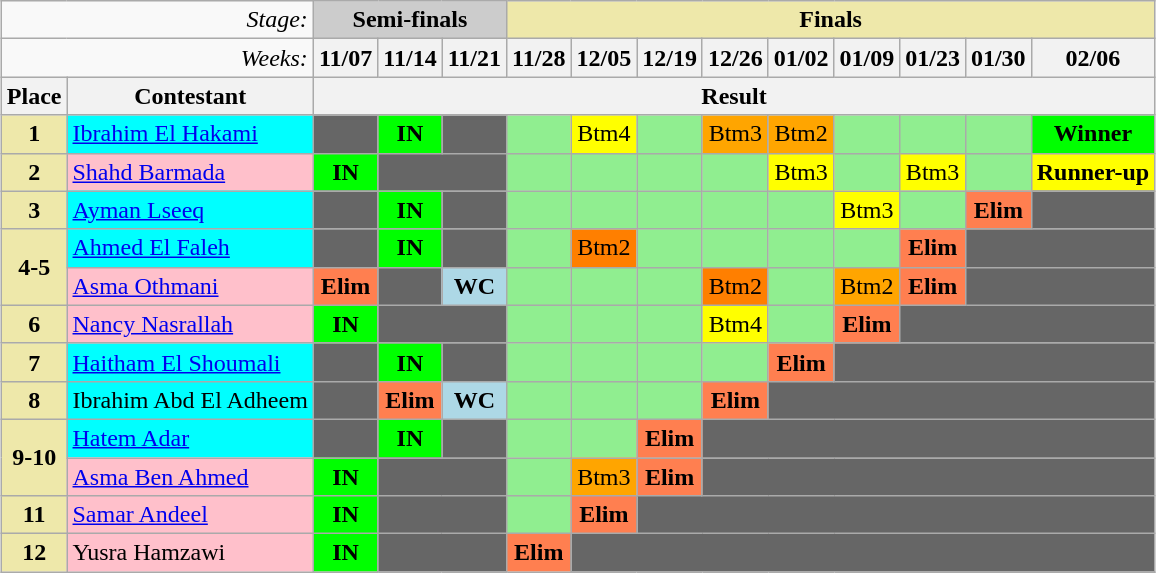<table class="wikitable" style="margin:auto;">
<tr>
<td colspan="2" style="text-align:right;"><em>Stage:</em></td>
<td colspan="3"  style="background:#ccc; text-align:Center;"><strong>Semi-finals</strong></td>
<td colspan="10"  style="background:palegoldenrod; text-align:Center;"><strong>Finals</strong></td>
</tr>
<tr>
<td colspan="2" style="text-align:right;"><em>Weeks:</em></td>
<th>11/07</th>
<th>11/14</th>
<th>11/21</th>
<th>11/28</th>
<th>12/05</th>
<th>12/19</th>
<th>12/26</th>
<th>01/02</th>
<th>01/09</th>
<th>01/23</th>
<th>01/30</th>
<th>02/06</th>
</tr>
<tr>
<th>Place</th>
<th>Contestant</th>
<th colspan="17" style="text-align:center;">Result</th>
</tr>
<tr>
<td style="text-align:center; background:palegoldenrod;"><strong>1</strong></td>
<td style="background:cyan;"><a href='#'>Ibrahim El Hakami</a></td>
<td style="background:#666;"></td>
<td style="background:lime; text-align:center;"><strong>IN</strong></td>
<td style="background:#666;"></td>
<td style="background: lightgreen"></td>
<td style="background:yellow; text-align:center;">Btm4</td>
<td style="background: lightgreen"></td>
<td style="background:orange; text-align:center;">Btm3</td>
<td style="background:orange; text-align:center;">Btm2</td>
<td style="background: lightgreen"></td>
<td style="background: lightgreen"></td>
<td style="background: lightgreen"></td>
<td style="background:Lime; text-align:center;"><strong>Winner</strong></td>
</tr>
<tr>
<td style="text-align:center; background:palegoldenrod;"><strong>2</strong></td>
<td style="background:pink;"><a href='#'>Shahd Barmada</a></td>
<td style="background:lime; text-align:center;"><strong>IN</strong></td>
<td style="background:#666;" colspan="2"></td>
<td style="background: lightgreen"></td>
<td style="background: lightgreen"></td>
<td style="background: lightgreen"></td>
<td style="background: lightgreen"></td>
<td style="background:yellow; text-align:center;">Btm3</td>
<td style="background: lightgreen"></td>
<td style="background:yellow; text-align:center;">Btm3</td>
<td style="background: lightgreen"></td>
<td style="background:yellow; text-align:center;"><strong>Runner-up</strong></td>
</tr>
<tr>
<td style="text-align:center; background:palegoldenrod;"><strong>3</strong></td>
<td style="background:cyan;"><a href='#'>Ayman Lseeq</a></td>
<td style="background:#666;"></td>
<td style="background:lime; text-align:center;"><strong>IN</strong></td>
<td style="background:#666;"></td>
<td style="background: lightgreen"></td>
<td style="background: lightgreen"></td>
<td style="background: lightgreen"></td>
<td style="background: lightgreen"></td>
<td style="background: lightgreen"></td>
<td style="background:yellow; text-align:center;">Btm3</td>
<td style="background: lightgreen"></td>
<td style="background:coral; text-align:center;"><strong>Elim</strong></td>
<td style="background:#666;"></td>
</tr>
<tr>
<td style="text-align:center; background:palegoldenrod;" rowspan="2"><strong>4-5</strong></td>
<td style="background:cyan;"><a href='#'>Ahmed El Faleh</a></td>
<td style="background:#666;"></td>
<td style="background:lime; text-align:center;"><strong>IN</strong></td>
<td style="background:#666;"></td>
<td style="background: lightgreen"></td>
<td style="background:#ff7f00; text-align:center;">Btm2</td>
<td style="background: lightgreen"></td>
<td style="background: lightgreen"></td>
<td style="background: lightgreen"></td>
<td style="background: lightgreen"></td>
<td style="background:coral; text-align:center;"><strong>Elim</strong></td>
<td colspan="2" style="background:#666;"></td>
</tr>
<tr>
<td style="background:pink;"><a href='#'>Asma Othmani</a></td>
<td style="background:coral; text-align:center;"><strong>Elim</strong></td>
<td style="background:#666;"></td>
<td style="background:lightblue; text-align:center;"><strong>WC</strong></td>
<td style="background: lightgreen"></td>
<td style="background: lightgreen"></td>
<td style="background: lightgreen"></td>
<td style="background:#ff7f00; text-align:center;">Btm2</td>
<td style="background: lightgreen"></td>
<td style="background:orange; text-align:center;">Btm2</td>
<td style="background:coral; text-align:center;"><strong>Elim</strong></td>
<td colspan="2" style="background:#666;"></td>
</tr>
<tr>
<td style="text-align:center; background:palegoldenrod;"><strong>6</strong></td>
<td style="background:pink;"><a href='#'>Nancy Nasrallah</a></td>
<td style="background:lime; text-align:center;"><strong>IN</strong></td>
<td style="background:#666;" colspan="2"></td>
<td style="background: lightgreen"></td>
<td style="background: lightgreen"></td>
<td style="background: lightgreen"></td>
<td style="background:yellow; text-align:center;">Btm4</td>
<td style="background: lightgreen"></td>
<td style="background:coral; text-align:center;"><strong>Elim</strong></td>
<td colspan="4" style="background:#666;"></td>
</tr>
<tr>
<td style="text-align:center; background:palegoldenrod;"><strong>7</strong></td>
<td style="background:cyan;"><a href='#'>Haitham El Shoumali</a></td>
<td style="background:#666;"></td>
<td style="background:lime; text-align:center;"><strong>IN</strong></td>
<td style="background:#666;"></td>
<td style="background: lightgreen"></td>
<td style="background: lightgreen"></td>
<td style="background: lightgreen"></td>
<td style="background: lightgreen"></td>
<td style="background:coral; text-align:center;"><strong>Elim</strong></td>
<td colspan="6" style="background:#666;"></td>
</tr>
<tr>
<td style="text-align:center; background:palegoldenrod;"><strong>8</strong></td>
<td style="background:cyan;">Ibrahim Abd El Adheem</td>
<td style="background:#666;"></td>
<td style="background:coral; text-align:center;"><strong>Elim</strong></td>
<td style="background:lightblue; text-align:center;"><strong>WC</strong></td>
<td style="background: lightgreen"></td>
<td style="background: lightgreen"></td>
<td style="background: lightgreen"></td>
<td style="background:coral; text-align:center;"><strong>Elim</strong></td>
<td colspan="8" style="background:#666;"></td>
</tr>
<tr>
<td style="text-align:center; background:palegoldenrod;" rowspan="2"><strong>9-10</strong></td>
<td style="background:cyan;"><a href='#'>Hatem Adar</a></td>
<td style="background:#666;"></td>
<td style="background:lime; text-align:center;"><strong>IN</strong></td>
<td style="background:#666;"></td>
<td style="background: lightgreen"></td>
<td style="background: lightgreen"></td>
<td style="background:coral; text-align:center;"><strong>Elim</strong></td>
<td colspan="7" style="background:#666;"></td>
</tr>
<tr>
<td style="background:pink;"><a href='#'>Asma Ben Ahmed</a></td>
<td style="background:lime; text-align:center;"><strong>IN</strong></td>
<td style="background:#666;" colspan="2"></td>
<td style="background: lightgreen"></td>
<td style="background:orange; text-align:center;">Btm3</td>
<td style="background:coral; text-align:center;"><strong>Elim</strong></td>
<td colspan="9" style="background:#666;"></td>
</tr>
<tr>
<td style="text-align:center; background:palegoldenrod;"><strong>11</strong></td>
<td style="background:pink;"><a href='#'>Samar Andeel</a></td>
<td style="background:lime; text-align:center;"><strong>IN</strong></td>
<td style="background:#666;" colspan="2"></td>
<td style="background: lightgreen"></td>
<td style="background:coral; text-align:center;"><strong>Elim</strong></td>
<td colspan="9" style="background:#666;"></td>
</tr>
<tr>
<td style="text-align:center; background:palegoldenrod;"><strong>12</strong></td>
<td style="background:pink;">Yusra Hamzawi</td>
<td style="background:lime; text-align:center;"><strong>IN</strong></td>
<td style="background:#666;" colspan="2"></td>
<td style="background:coral; text-align:center;"><strong>Elim</strong></td>
<td colspan="11" style="background:#666;"></td>
</tr>
</table>
